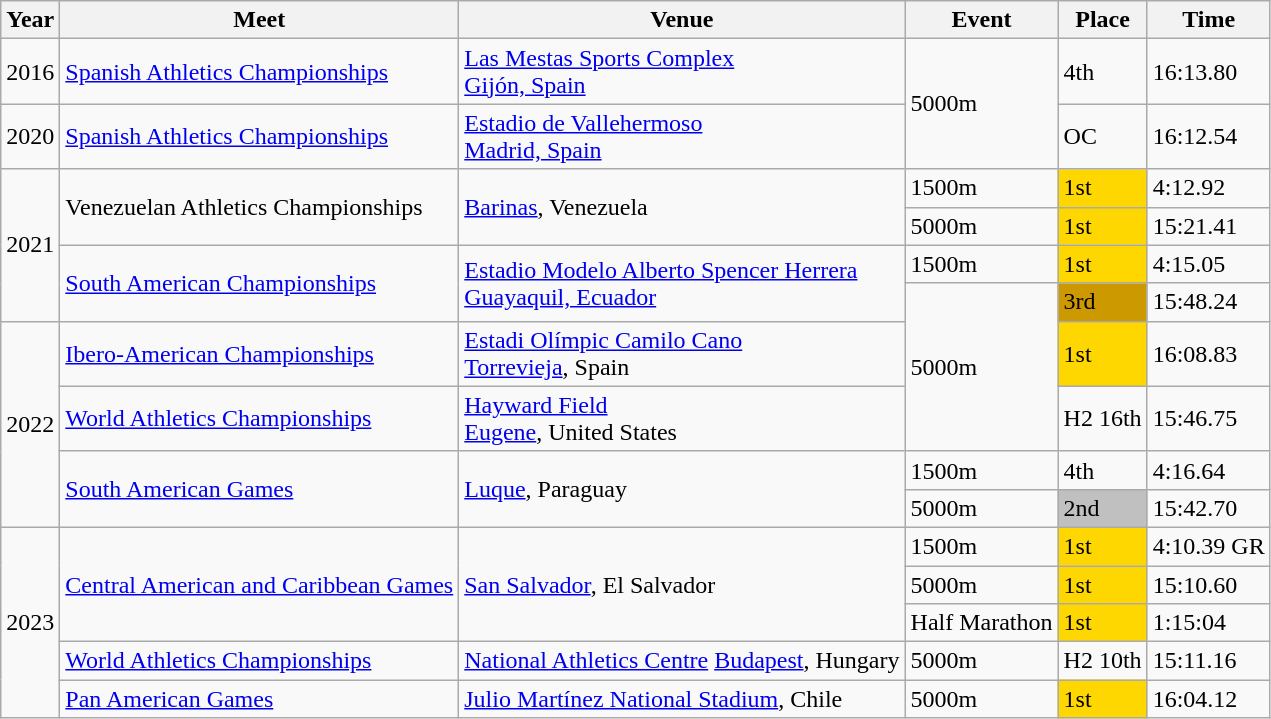<table class="wikitable">
<tr>
<th>Year</th>
<th>Meet</th>
<th>Venue</th>
<th>Event</th>
<th>Place</th>
<th>Time</th>
</tr>
<tr>
<td>2016</td>
<td><a href='#'>Spanish Athletics Championships</a></td>
<td><a href='#'>Las Mestas Sports Complex</a><br><a href='#'>Gijón, Spain</a></td>
<td rowspan="2">5000m</td>
<td>4th</td>
<td>16:13.80</td>
</tr>
<tr>
<td>2020</td>
<td><a href='#'>Spanish Athletics Championships</a></td>
<td><a href='#'>Estadio de Vallehermoso</a><br><a href='#'>Madrid, Spain</a></td>
<td>OC</td>
<td>16:12.54</td>
</tr>
<tr>
<td rowspan="4">2021</td>
<td rowspan="2">Venezuelan Athletics Championships</td>
<td rowspan="2"><a href='#'>Barinas</a>, Venezuela</td>
<td>1500m</td>
<td bgcolor="gold">1st</td>
<td>4:12.92</td>
</tr>
<tr>
<td>5000m</td>
<td bgcolor="gold">1st</td>
<td>15:21.41</td>
</tr>
<tr>
<td rowspan="2"><a href='#'>South American Championships</a></td>
<td rowspan="2"><a href='#'>Estadio Modelo Alberto Spencer Herrera</a><br><a href='#'>Guayaquil, Ecuador</a></td>
<td>1500m</td>
<td bgcolor="gold">1st</td>
<td>4:15.05</td>
</tr>
<tr>
<td rowspan="3">5000m</td>
<td bgcolor="cc9900">3rd</td>
<td>15:48.24</td>
</tr>
<tr>
<td rowspan="4">2022</td>
<td><a href='#'>Ibero-American Championships</a></td>
<td><a href='#'>Estadi Olímpic Camilo Cano</a><br><a href='#'>Torrevieja</a>, Spain</td>
<td bgcolor="gold">1st</td>
<td>16:08.83</td>
</tr>
<tr>
<td><a href='#'>World Athletics Championships</a></td>
<td><a href='#'>Hayward Field</a><br><a href='#'>Eugene</a>, United States</td>
<td>H2 16th</td>
<td>15:46.75</td>
</tr>
<tr>
<td rowspan="2"><a href='#'>South American Games</a></td>
<td rowspan="2"><a href='#'>Luque</a>, Paraguay</td>
<td>1500m</td>
<td>4th</td>
<td>4:16.64</td>
</tr>
<tr>
<td>5000m</td>
<td bgcolor="silver">2nd</td>
<td>15:42.70</td>
</tr>
<tr>
<td rowspan="5">2023</td>
<td rowspan="3"><a href='#'>Central American and Caribbean Games</a></td>
<td rowspan="3"><a href='#'>San Salvador</a>, El Salvador</td>
<td>1500m</td>
<td bgcolor="gold">1st</td>
<td>4:10.39 GR</td>
</tr>
<tr>
<td>5000m</td>
<td bgcolor="gold">1st</td>
<td>15:10.60</td>
</tr>
<tr>
<td>Half Marathon</td>
<td bgcolor="gold">1st</td>
<td>1:15:04</td>
</tr>
<tr>
<td><a href='#'>World Athletics Championships</a></td>
<td><a href='#'>National Athletics Centre</a> <a href='#'>Budapest</a>, Hungary</td>
<td>5000m</td>
<td>H2 10th</td>
<td>15:11.16</td>
</tr>
<tr>
<td><a href='#'>Pan American Games</a></td>
<td><a href='#'>Julio Martínez National Stadium</a>, Chile</td>
<td>5000m</td>
<td bgcolor="gold">1st</td>
<td>16:04.12</td>
</tr>
</table>
